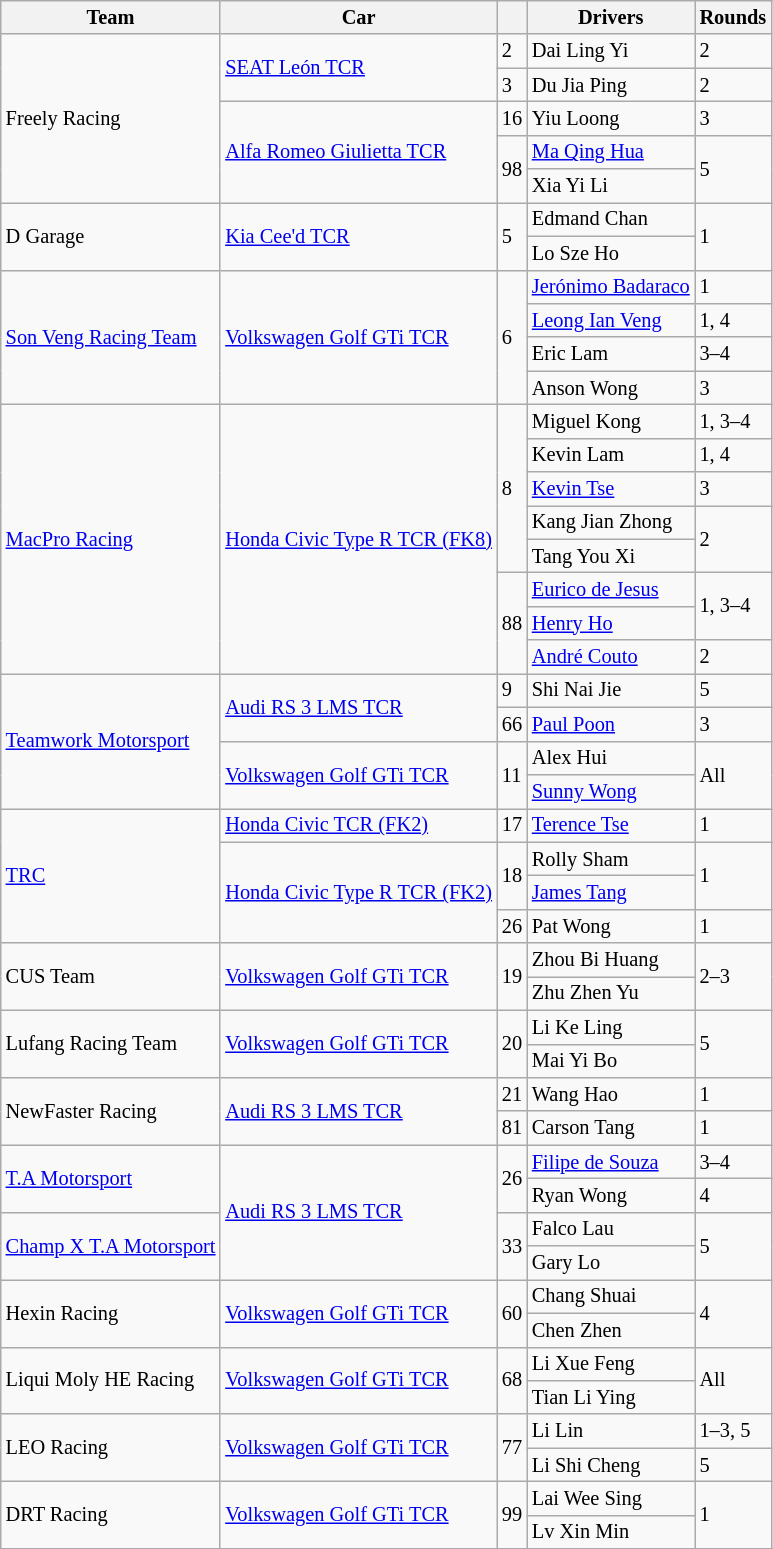<table class="wikitable" style="font-size: 85%">
<tr>
<th>Team</th>
<th>Car</th>
<th></th>
<th>Drivers</th>
<th>Rounds</th>
</tr>
<tr>
<td rowspan=5> Freely Racing</td>
<td rowspan=2><a href='#'>SEAT León TCR</a></td>
<td>2</td>
<td> Dai Ling Yi</td>
<td>2</td>
</tr>
<tr>
<td>3</td>
<td> Du Jia Ping</td>
<td>2</td>
</tr>
<tr>
<td rowspan=3><a href='#'>Alfa Romeo Giulietta TCR</a></td>
<td>16</td>
<td> Yiu Loong</td>
<td>3</td>
</tr>
<tr>
<td rowspan=2>98</td>
<td> <a href='#'>Ma Qing Hua</a></td>
<td rowspan=2>5</td>
</tr>
<tr>
<td> Xia Yi Li</td>
</tr>
<tr>
<td rowspan=2> D Garage</td>
<td rowspan=2><a href='#'>Kia Cee'd TCR</a></td>
<td rowspan=2>5</td>
<td> Edmand Chan</td>
<td rowspan=2>1</td>
</tr>
<tr>
<td> Lo Sze Ho</td>
</tr>
<tr>
<td rowspan=4> <a href='#'>Son Veng Racing Team</a></td>
<td rowspan=4><a href='#'>Volkswagen Golf GTi TCR</a></td>
<td rowspan=4>6</td>
<td> <a href='#'>Jerónimo Badaraco</a></td>
<td>1</td>
</tr>
<tr>
<td> <a href='#'>Leong Ian Veng</a></td>
<td>1, 4</td>
</tr>
<tr>
<td> Eric Lam</td>
<td>3–4</td>
</tr>
<tr>
<td> Anson Wong</td>
<td>3</td>
</tr>
<tr>
<td rowspan=8> <a href='#'>MacPro Racing</a></td>
<td rowspan=8><a href='#'>Honda Civic Type R TCR (FK8)</a></td>
<td rowspan=5>8</td>
<td> Miguel Kong</td>
<td>1, 3–4</td>
</tr>
<tr>
<td> Kevin Lam</td>
<td>1, 4</td>
</tr>
<tr>
<td> <a href='#'>Kevin Tse</a></td>
<td>3</td>
</tr>
<tr>
<td> Kang Jian Zhong</td>
<td rowspan=2>2</td>
</tr>
<tr>
<td> Tang You Xi</td>
</tr>
<tr>
<td rowspan=3>88</td>
<td> <a href='#'>Eurico de Jesus</a></td>
<td rowspan=2>1, 3–4</td>
</tr>
<tr>
<td> <a href='#'>Henry Ho</a></td>
</tr>
<tr>
<td> <a href='#'>André Couto</a></td>
<td>2</td>
</tr>
<tr>
<td rowspan=4> <a href='#'>Teamwork Motorsport</a></td>
<td rowspan=2><a href='#'>Audi RS 3 LMS TCR</a></td>
<td>9</td>
<td> Shi Nai Jie</td>
<td>5</td>
</tr>
<tr>
<td>66</td>
<td> <a href='#'>Paul Poon</a></td>
<td>3</td>
</tr>
<tr>
<td rowspan=2><a href='#'>Volkswagen Golf GTi TCR</a></td>
<td rowspan=2>11</td>
<td> Alex Hui</td>
<td rowspan=2>All</td>
</tr>
<tr>
<td> <a href='#'>Sunny Wong</a></td>
</tr>
<tr>
<td rowspan=4> <a href='#'>TRC</a></td>
<td><a href='#'>Honda Civic TCR (FK2)</a></td>
<td>17</td>
<td> <a href='#'>Terence Tse</a></td>
<td>1</td>
</tr>
<tr>
<td rowspan=3><a href='#'>Honda Civic Type R TCR (FK2)</a></td>
<td rowspan=2>18</td>
<td> Rolly Sham</td>
<td rowspan=2>1</td>
</tr>
<tr>
<td> <a href='#'>James Tang</a></td>
</tr>
<tr>
<td>26</td>
<td> Pat Wong</td>
<td>1</td>
</tr>
<tr>
<td rowspan=2> CUS Team</td>
<td rowspan=2><a href='#'>Volkswagen Golf GTi TCR</a></td>
<td rowspan=2>19</td>
<td> Zhou Bi Huang</td>
<td rowspan=2>2–3</td>
</tr>
<tr>
<td> Zhu Zhen Yu</td>
</tr>
<tr>
<td rowspan=2> Lufang Racing Team</td>
<td rowspan=2><a href='#'>Volkswagen Golf GTi TCR</a></td>
<td rowspan=2>20</td>
<td> Li Ke Ling</td>
<td rowspan=2>5</td>
</tr>
<tr>
<td> Mai Yi Bo</td>
</tr>
<tr>
<td rowspan=2> NewFaster Racing</td>
<td rowspan=2><a href='#'>Audi RS 3 LMS TCR</a></td>
<td>21</td>
<td> Wang Hao</td>
<td>1</td>
</tr>
<tr>
<td>81</td>
<td> Carson Tang</td>
<td>1</td>
</tr>
<tr>
<td rowspan=2> <a href='#'>T.A Motorsport</a></td>
<td rowspan=4><a href='#'>Audi RS 3 LMS TCR</a></td>
<td rowspan=2>26</td>
<td> <a href='#'>Filipe de Souza</a></td>
<td>3–4</td>
</tr>
<tr>
<td> Ryan Wong</td>
<td>4</td>
</tr>
<tr>
<td rowspan=2> <a href='#'>Champ X T.A Motorsport</a></td>
<td rowspan=2>33</td>
<td> Falco Lau</td>
<td rowspan=2>5</td>
</tr>
<tr>
<td> Gary Lo</td>
</tr>
<tr>
<td rowspan=2> Hexin Racing</td>
<td rowspan=2><a href='#'>Volkswagen Golf GTi TCR</a></td>
<td rowspan=2>60</td>
<td> Chang Shuai</td>
<td rowspan=2>4</td>
</tr>
<tr>
<td> Chen Zhen</td>
</tr>
<tr>
<td rowspan=2> Liqui Moly HE Racing</td>
<td rowspan=2><a href='#'>Volkswagen Golf GTi TCR</a></td>
<td rowspan=2>68</td>
<td> Li Xue Feng</td>
<td rowspan=2>All</td>
</tr>
<tr>
<td> Tian Li Ying</td>
</tr>
<tr>
<td rowspan=2> LEO Racing</td>
<td rowspan=2><a href='#'>Volkswagen Golf GTi TCR</a></td>
<td rowspan=2>77</td>
<td> Li Lin</td>
<td>1–3, 5</td>
</tr>
<tr>
<td> Li Shi Cheng</td>
<td>5</td>
</tr>
<tr>
<td rowspan=2> DRT Racing</td>
<td rowspan=2><a href='#'>Volkswagen Golf GTi TCR</a></td>
<td rowspan=2>99</td>
<td> Lai Wee Sing</td>
<td rowspan=2>1</td>
</tr>
<tr>
<td> Lv Xin Min</td>
</tr>
<tr>
</tr>
</table>
